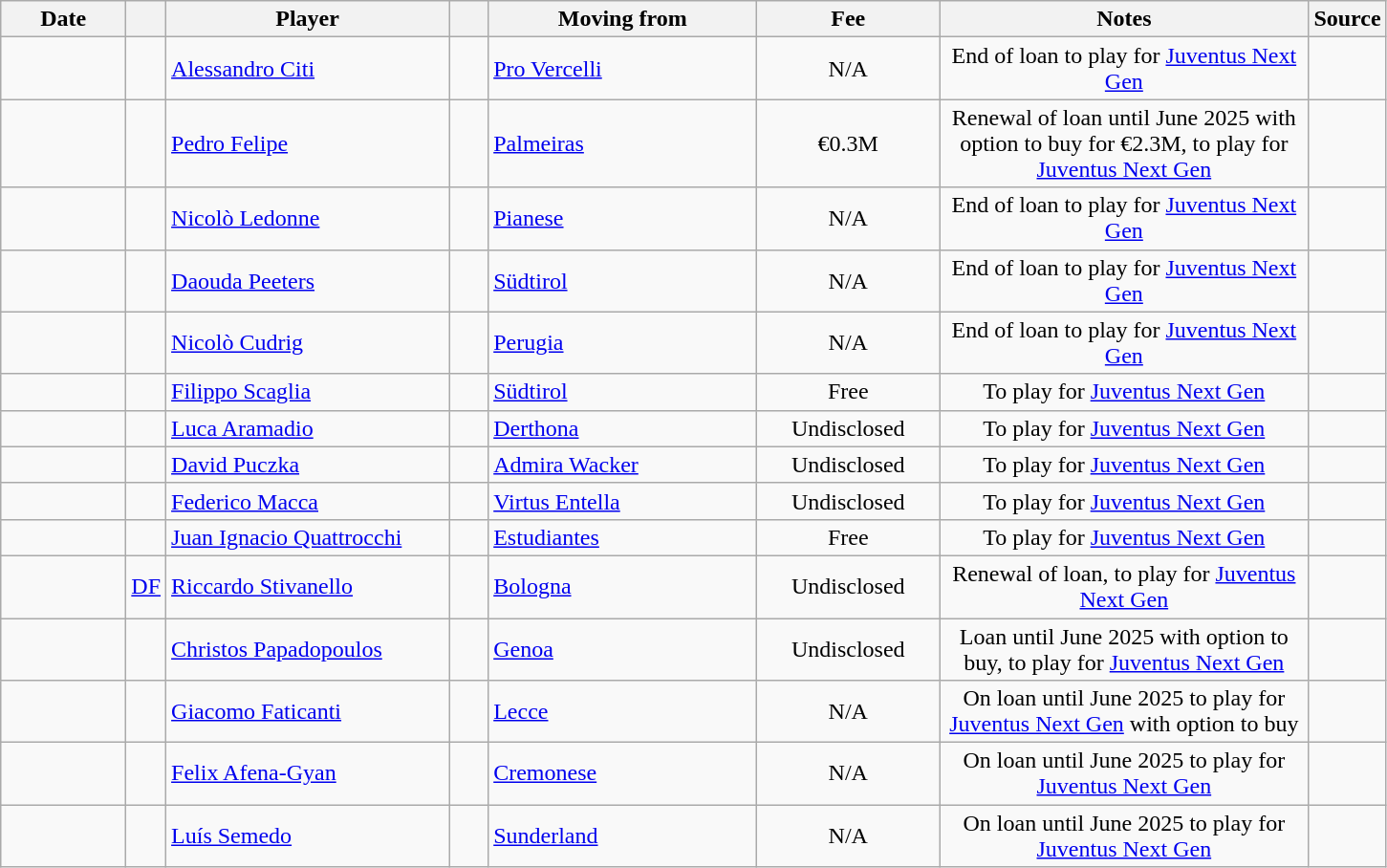<table class="wikitable sortable">
<tr>
<th style="width:80px;">Date</th>
<th style="width:20px;"></th>
<th style="width:190px;">Player</th>
<th style="width:20px;"></th>
<th style="width:180px;">Moving from</th>
<th style="width:120px;" class="unsortable">Fee</th>
<th style="width:250px;" class="unsortable">Notes</th>
<th style="width:20px;">Source</th>
</tr>
<tr>
<td></td>
<td align=center></td>
<td> <a href='#'>Alessandro Citi</a></td>
<td align="center"></td>
<td align=left> <a href='#'>Pro Vercelli</a></td>
<td align="center">N/A</td>
<td align=center>End of loan to play for <a href='#'>Juventus Next Gen</a></td>
<td></td>
</tr>
<tr>
<td></td>
<td align="center"></td>
<td> <a href='#'>Pedro Felipe</a></td>
<td align="center"></td>
<td> <a href='#'>Palmeiras</a></td>
<td align="center">€0.3M</td>
<td align="center">Renewal of loan until June 2025 with option to buy for €2.3M, to play for <a href='#'>Juventus Next Gen</a></td>
<td></td>
</tr>
<tr>
<td></td>
<td align="center"></td>
<td> <a href='#'>Nicolò Ledonne</a></td>
<td align="center"></td>
<td> <a href='#'>Pianese</a></td>
<td align="center">N/A</td>
<td align="center">End of loan to play for <a href='#'>Juventus Next Gen</a></td>
<td></td>
</tr>
<tr>
<td></td>
<td align="center"></td>
<td> <a href='#'>Daouda Peeters</a></td>
<td align="center"></td>
<td> <a href='#'>Südtirol</a></td>
<td align="center">N/A</td>
<td align="center">End of loan to play for <a href='#'>Juventus Next Gen</a></td>
<td></td>
</tr>
<tr>
<td></td>
<td align="center"></td>
<td> <a href='#'>Nicolò Cudrig</a></td>
<td align="center"></td>
<td> <a href='#'>Perugia</a></td>
<td align="center">N/A</td>
<td align="center">End of loan to play for <a href='#'>Juventus Next Gen</a></td>
<td></td>
</tr>
<tr>
<td></td>
<td align="center"></td>
<td> <a href='#'>Filippo Scaglia</a></td>
<td align="center"></td>
<td> <a href='#'>Südtirol</a></td>
<td align="center">Free</td>
<td align="center">To play for <a href='#'>Juventus Next Gen</a></td>
<td></td>
</tr>
<tr>
<td></td>
<td align="center"></td>
<td> <a href='#'>Luca Aramadio</a></td>
<td align="center"></td>
<td> <a href='#'>Derthona</a></td>
<td align="center">Undisclosed</td>
<td align="center">To play for <a href='#'>Juventus Next Gen</a></td>
<td></td>
</tr>
<tr>
<td></td>
<td align="center"></td>
<td> <a href='#'>David Puczka</a></td>
<td align="center"></td>
<td> <a href='#'>Admira Wacker</a></td>
<td align="center">Undisclosed</td>
<td align="center">To play for <a href='#'>Juventus Next Gen</a></td>
<td></td>
</tr>
<tr>
<td></td>
<td align="center"></td>
<td> <a href='#'>Federico Macca</a></td>
<td align="center"></td>
<td> <a href='#'>Virtus Entella</a></td>
<td align="center">Undisclosed</td>
<td align="center">To play for <a href='#'>Juventus Next Gen</a></td>
<td></td>
</tr>
<tr>
<td></td>
<td align="center"></td>
<td> <a href='#'>Juan Ignacio Quattrocchi</a></td>
<td align="center"></td>
<td> <a href='#'>Estudiantes</a></td>
<td align="center">Free</td>
<td align="center">To play for <a href='#'>Juventus Next Gen</a></td>
<td></td>
</tr>
<tr>
<td></td>
<td align="center"><a href='#'>DF</a></td>
<td> <a href='#'>Riccardo Stivanello</a></td>
<td align="center"></td>
<td> <a href='#'>Bologna</a></td>
<td align="center">Undisclosed</td>
<td align="center">Renewal of loan, to play for <a href='#'>Juventus Next Gen</a></td>
<td></td>
</tr>
<tr>
<td></td>
<td align="center"></td>
<td> <a href='#'>Christos Papadopoulos</a></td>
<td align="center"></td>
<td> <a href='#'>Genoa</a></td>
<td align="center">Undisclosed</td>
<td align="center">Loan until June 2025 with option to buy, to play for <a href='#'>Juventus Next Gen</a></td>
<td></td>
</tr>
<tr>
<td></td>
<td align="center"></td>
<td> <a href='#'>Giacomo Faticanti</a></td>
<td align="center"></td>
<td> <a href='#'>Lecce</a></td>
<td align="center">N/A</td>
<td align="center">On loan until June 2025 to play for <a href='#'>Juventus Next Gen</a> with option to buy</td>
<td></td>
</tr>
<tr>
<td></td>
<td align="center"></td>
<td> <a href='#'>Felix Afena-Gyan</a></td>
<td align="center"></td>
<td> <a href='#'>Cremonese</a></td>
<td align="center">N/A</td>
<td align="center">On loan until June 2025 to play for <a href='#'>Juventus Next Gen</a></td>
<td></td>
</tr>
<tr>
<td></td>
<td align="center"></td>
<td> <a href='#'>Luís Semedo</a></td>
<td align="center"></td>
<td> <a href='#'>Sunderland</a></td>
<td align="center">N/A</td>
<td align="center">On loan until June 2025 to play for <a href='#'>Juventus Next Gen</a></td>
<td></td>
</tr>
</table>
